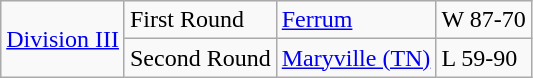<table class="wikitable">
<tr>
<td rowspan="2"><a href='#'>Division III</a></td>
<td>First Round</td>
<td><a href='#'>Ferrum</a></td>
<td>W 87-70</td>
</tr>
<tr>
<td>Second Round</td>
<td><a href='#'>Maryville (TN)</a></td>
<td>L 59-90</td>
</tr>
</table>
